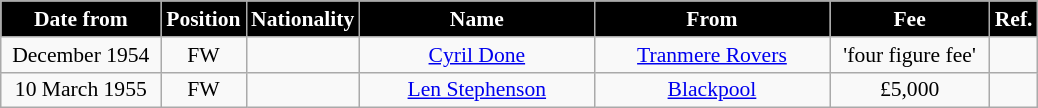<table class="wikitable" style="text-align:center; font-size:90%; ">
<tr>
<th style="background:#000000; color:white; width:100px;">Date from</th>
<th style="background:#000000; color:white; width:50px;">Position</th>
<th style="background:#000000; color:white; width:50px;">Nationality</th>
<th style="background:#000000; color:white; width:150px;">Name</th>
<th style="background:#000000; color:white; width:150px;">From</th>
<th style="background:#000000; color:white; width:100px;">Fee</th>
<th style="background:#000000; color:white; width:25px;">Ref.</th>
</tr>
<tr>
<td>December 1954</td>
<td>FW</td>
<td></td>
<td><a href='#'>Cyril Done</a></td>
<td><a href='#'>Tranmere Rovers</a></td>
<td>'four figure fee'</td>
<td></td>
</tr>
<tr>
<td>10 March 1955</td>
<td>FW</td>
<td></td>
<td><a href='#'>Len Stephenson</a></td>
<td><a href='#'>Blackpool</a></td>
<td>£5,000</td>
<td></td>
</tr>
</table>
